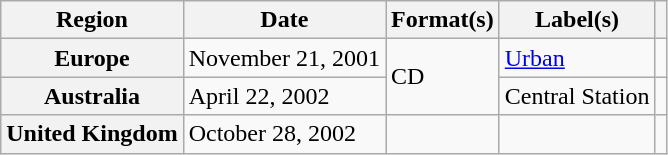<table class="wikitable plainrowheaders">
<tr>
<th scope="col">Region</th>
<th scope="col">Date</th>
<th scope="col">Format(s)</th>
<th scope="col">Label(s)</th>
<th scope="col"></th>
</tr>
<tr>
<th scope="row">Europe</th>
<td>November 21, 2001</td>
<td rowspan="2">CD</td>
<td><a href='#'>Urban</a></td>
<td></td>
</tr>
<tr>
<th scope="row">Australia</th>
<td>April 22, 2002</td>
<td>Central Station</td>
<td></td>
</tr>
<tr>
<th scope="row">United Kingdom</th>
<td>October 28, 2002</td>
<td></td>
<td></td>
<td></td>
</tr>
</table>
